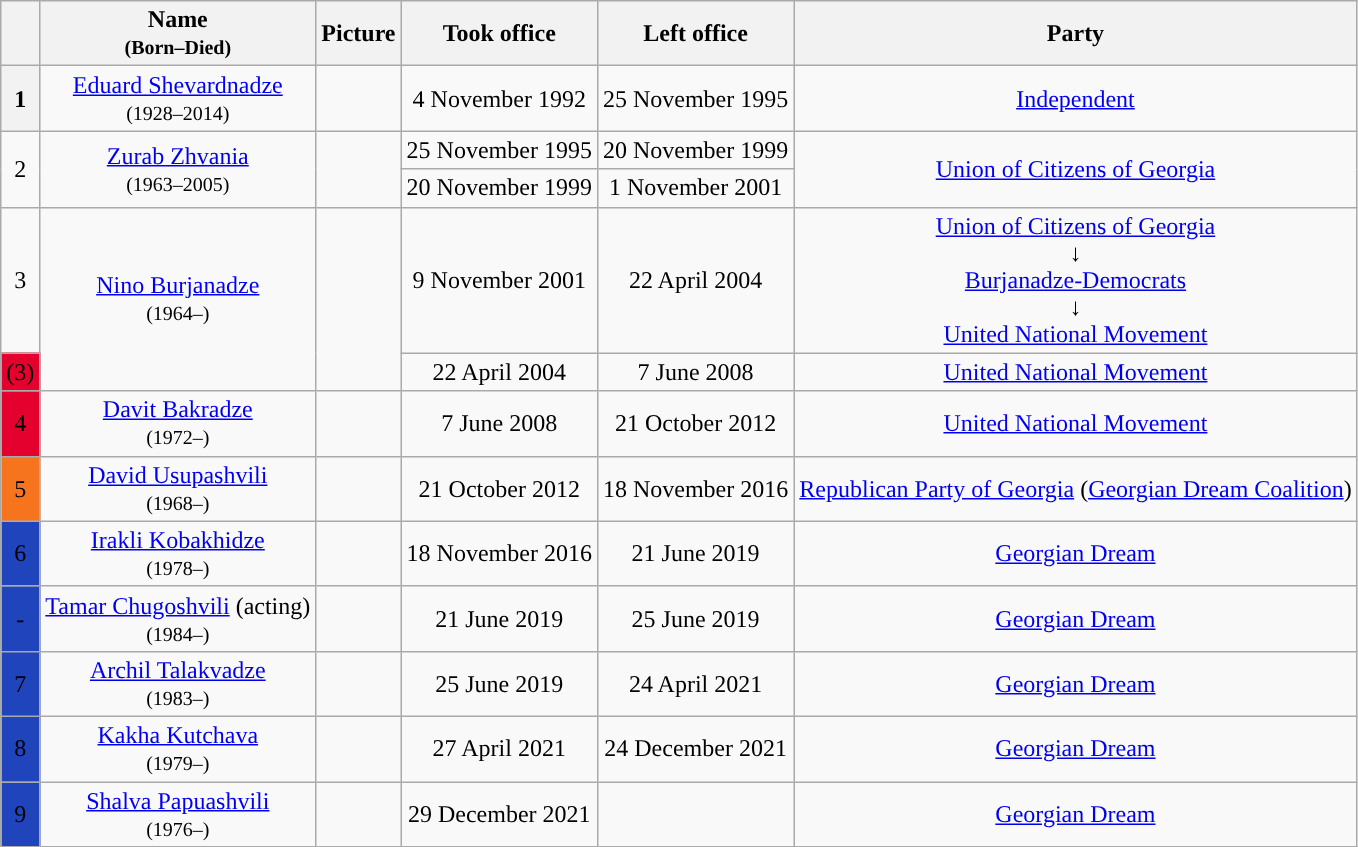<table class="wikitable" style="text-align:center">
<tr>
<th></th>
<th>Name<br><small>(Born–Died)</small></th>
<th>Picture</th>
<th>Took office</th>
<th>Left office</th>
<th>Party</th>
</tr>
<tr>
<th style="background:">1</th>
<td><a href='#'>Eduard Shevardnadze</a><br><small>(1928–2014)</small></td>
<td></td>
<td>4 November 1992</td>
<td>25 November 1995</td>
<td><a href='#'>Independent</a></td>
</tr>
<tr>
<td rowspan="2">2</td>
<td rowspan="2"><a href='#'>Zurab Zhvania</a><br><small>(1963–2005)</small></td>
<td rowspan="2"></td>
<td>25 November 1995</td>
<td>20 November 1999</td>
<td rowspan="2"><a href='#'>Union of Citizens of Georgia</a></td>
</tr>
<tr>
<td>20 November 1999</td>
<td>1 November 2001</td>
</tr>
<tr>
<td 3 ! style="background:">3</td>
<td rowspan="2"><a href='#'>Nino Burjanadze</a><br><small>(1964–)</small></td>
<td rowspan="2"></td>
<td>9 November 2001</td>
<td>22 April 2004</td>
<td><a href='#'>Union of Citizens of Georgia</a><br>↓<br><a href='#'>Burjanadze-Democrats</a><br>↓<br><a href='#'>United National Movement</a></td>
</tr>
<tr>
<td (3) ! style="background:#e4012e">(3)</td>
<td>22 April 2004</td>
<td>7 June 2008</td>
<td><a href='#'>United National Movement</a></td>
</tr>
<tr>
<td 4 ! style="background:#e4012e">4</td>
<td><a href='#'>Davit Bakradze</a><br><small>(1972–)</small></td>
<td></td>
<td>7 June 2008</td>
<td>21 October 2012</td>
<td><a href='#'>United National Movement</a></td>
</tr>
<tr>
<td 5 ! style="background:#F6741E">5</td>
<td><a href='#'>David Usupashvili</a><br><small>(1968–)</small></td>
<td></td>
<td>21 October 2012</td>
<td>18 November 2016</td>
<td><a href='#'>Republican Party of Georgia</a> (<a href='#'>Georgian Dream Coalition</a>)</td>
</tr>
<tr>
<td 6 ! style="background:#2044BC">6</td>
<td><a href='#'>Irakli Kobakhidze</a><br><small>(1978–)</small></td>
<td></td>
<td>18 November 2016</td>
<td>21 June 2019</td>
<td><a href='#'>Georgian Dream</a></td>
</tr>
<tr>
<td 7 ! style="background:#2044BC">-</td>
<td><a href='#'>Tamar Chugoshvili</a> (acting)<br><small>(1984–)</small></td>
<td></td>
<td>21 June 2019</td>
<td>25 June 2019</td>
<td><a href='#'>Georgian Dream</a></td>
</tr>
<tr>
<td 8 ! style="background:#2044BC">7</td>
<td><a href='#'>Archil Talakvadze</a><br><small>(1983–)</small></td>
<td></td>
<td>25 June 2019</td>
<td>24 April 2021</td>
<td><a href='#'>Georgian Dream</a></td>
</tr>
<tr>
<td 9 ! style="background:#2044BC">8</td>
<td><a href='#'>Kakha Kutchava</a><br><small>(1979–)</small></td>
<td></td>
<td>27 April 2021</td>
<td>24 December 2021</td>
<td><a href='#'>Georgian Dream</a></td>
</tr>
<tr>
<td 10 ! style="background:#2044BC">9</td>
<td><a href='#'>Shalva Papuashvili</a><br><small>(1976–)</small></td>
<td></td>
<td>29 December 2021</td>
<td></td>
<td><a href='#'>Georgian Dream</a></td>
</tr>
</table>
